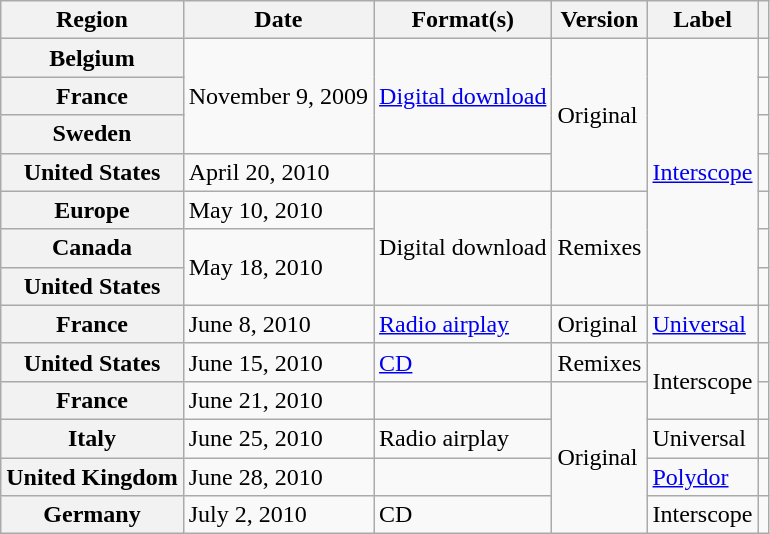<table class="wikitable plainrowheaders">
<tr>
<th scope="col">Region</th>
<th scope="col">Date</th>
<th scope="col">Format(s)</th>
<th scope="col">Version</th>
<th scope="col">Label</th>
<th scope="col"></th>
</tr>
<tr>
<th scope="row">Belgium</th>
<td rowspan="3">November 9, 2009</td>
<td rowspan="3"><a href='#'>Digital download</a></td>
<td rowspan="4">Original</td>
<td rowspan="7"><a href='#'>Interscope</a></td>
<td style="text-align:center;"></td>
</tr>
<tr>
<th scope="row">France</th>
<td style="text-align:center;"></td>
</tr>
<tr>
<th scope="row">Sweden</th>
<td style="text-align:center;"></td>
</tr>
<tr>
<th scope="row">United States</th>
<td>April 20, 2010</td>
<td></td>
<td style="text-align:center;"></td>
</tr>
<tr>
<th scope="row">Europe</th>
<td>May 10, 2010</td>
<td rowspan="3">Digital download</td>
<td rowspan="3">Remixes</td>
<td style="text-align:center;"></td>
</tr>
<tr>
<th scope="row">Canada</th>
<td rowspan="2">May 18, 2010</td>
<td style="text-align:center;"></td>
</tr>
<tr>
<th scope="row">United States</th>
<td style="text-align:center;"> <br></td>
</tr>
<tr>
<th scope="row">France</th>
<td>June 8, 2010</td>
<td><a href='#'>Radio airplay</a></td>
<td>Original</td>
<td><a href='#'>Universal</a></td>
<td style="text-align:center;"></td>
</tr>
<tr>
<th scope="row">United States</th>
<td>June 15, 2010</td>
<td><a href='#'>CD</a></td>
<td>Remixes</td>
<td rowspan="2">Interscope</td>
<td style="text-align:center;"></td>
</tr>
<tr>
<th scope="row">France</th>
<td>June 21, 2010</td>
<td></td>
<td rowspan="4">Original</td>
<td style="text-align:center;"></td>
</tr>
<tr>
<th scope=row>Italy</th>
<td>June 25, 2010</td>
<td>Radio airplay</td>
<td>Universal</td>
<td style="text-align:center;"></td>
</tr>
<tr>
<th scope="row">United Kingdom</th>
<td>June 28, 2010</td>
<td></td>
<td><a href='#'>Polydor</a></td>
<td style="text-align:center;"></td>
</tr>
<tr>
<th scope="row">Germany</th>
<td>July 2, 2010</td>
<td>CD</td>
<td>Interscope</td>
<td style="text-align:center;"></td>
</tr>
</table>
